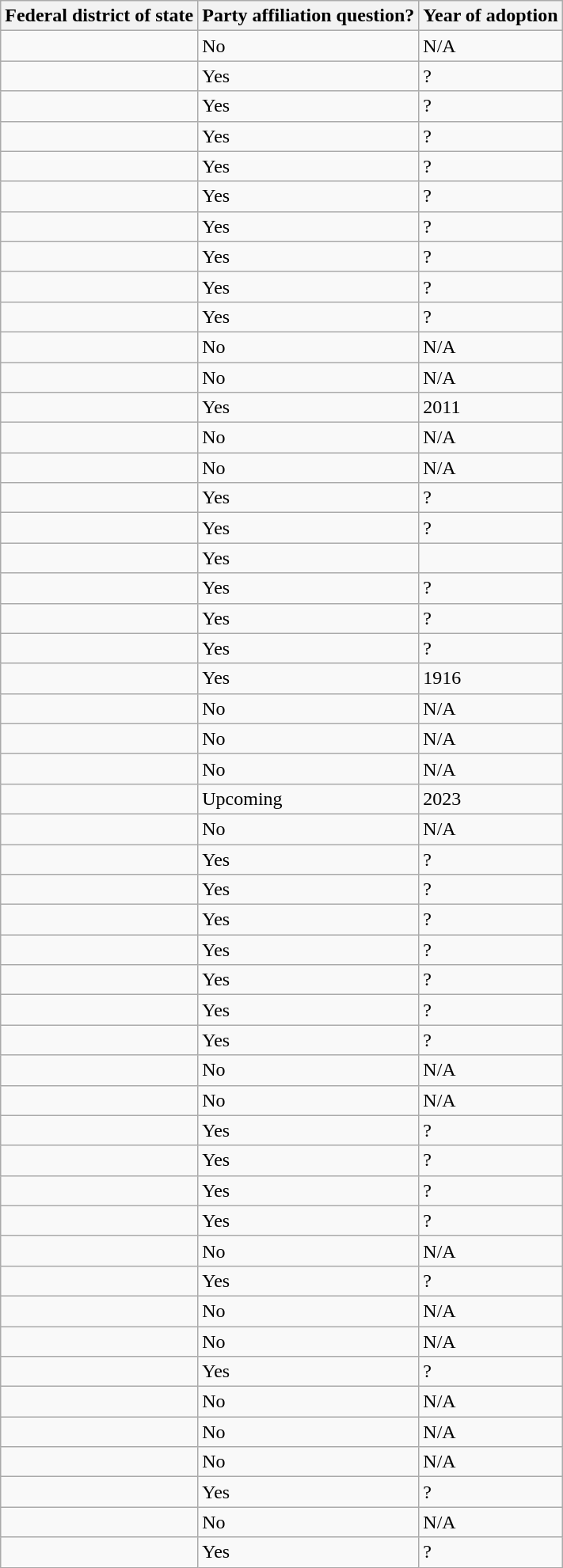<table class="wikitable sortable">
<tr>
<th>Federal district of state</th>
<th>Party affiliation question?</th>
<th>Year of adoption</th>
</tr>
<tr>
<td></td>
<td>No</td>
<td>N/A</td>
</tr>
<tr>
<td></td>
<td>Yes</td>
<td>?</td>
</tr>
<tr>
<td></td>
<td>Yes</td>
<td>?</td>
</tr>
<tr>
<td></td>
<td>Yes</td>
<td>?</td>
</tr>
<tr>
<td></td>
<td>Yes</td>
<td>?</td>
</tr>
<tr>
<td></td>
<td>Yes</td>
<td>?</td>
</tr>
<tr>
<td></td>
<td>Yes</td>
<td>?</td>
</tr>
<tr>
<td></td>
<td>Yes</td>
<td>?</td>
</tr>
<tr>
<td></td>
<td>Yes</td>
<td>?</td>
</tr>
<tr>
<td></td>
<td>Yes</td>
<td>?</td>
</tr>
<tr>
<td></td>
<td>No</td>
<td>N/A</td>
</tr>
<tr>
<td></td>
<td>No</td>
<td>N/A</td>
</tr>
<tr>
<td></td>
<td>Yes</td>
<td>2011</td>
</tr>
<tr>
<td></td>
<td>No</td>
<td>N/A</td>
</tr>
<tr>
<td></td>
<td>No</td>
<td>N/A</td>
</tr>
<tr>
<td></td>
<td>Yes</td>
<td>?</td>
</tr>
<tr>
<td></td>
<td>Yes</td>
<td>?</td>
</tr>
<tr>
<td></td>
<td>Yes</td>
<td></td>
</tr>
<tr>
<td></td>
<td>Yes</td>
<td>?</td>
</tr>
<tr>
<td></td>
<td>Yes</td>
<td>?</td>
</tr>
<tr>
<td></td>
<td>Yes</td>
<td>?</td>
</tr>
<tr>
<td></td>
<td>Yes</td>
<td>1916</td>
</tr>
<tr>
<td></td>
<td>No</td>
<td>N/A</td>
</tr>
<tr>
<td></td>
<td>No</td>
<td>N/A</td>
</tr>
<tr>
<td></td>
<td>No</td>
<td>N/A</td>
</tr>
<tr>
<td></td>
<td>Upcoming</td>
<td>2023</td>
</tr>
<tr>
<td></td>
<td>No</td>
<td>N/A</td>
</tr>
<tr>
<td></td>
<td>Yes</td>
<td>?</td>
</tr>
<tr>
<td></td>
<td>Yes</td>
<td>?</td>
</tr>
<tr>
<td></td>
<td>Yes</td>
<td>?</td>
</tr>
<tr>
<td></td>
<td>Yes</td>
<td>?</td>
</tr>
<tr>
<td></td>
<td>Yes</td>
<td>?</td>
</tr>
<tr>
<td></td>
<td>Yes</td>
<td>?</td>
</tr>
<tr>
<td></td>
<td>Yes</td>
<td>?</td>
</tr>
<tr>
<td></td>
<td>No</td>
<td>N/A</td>
</tr>
<tr>
<td></td>
<td>No</td>
<td>N/A</td>
</tr>
<tr>
<td></td>
<td>Yes</td>
<td>?</td>
</tr>
<tr>
<td></td>
<td>Yes</td>
<td>?</td>
</tr>
<tr>
<td></td>
<td>Yes</td>
<td>?</td>
</tr>
<tr>
<td></td>
<td>Yes</td>
<td>?</td>
</tr>
<tr>
<td></td>
<td>No</td>
<td>N/A</td>
</tr>
<tr>
<td></td>
<td>Yes</td>
<td>?</td>
</tr>
<tr>
<td></td>
<td>No</td>
<td>N/A</td>
</tr>
<tr>
<td></td>
<td>No</td>
<td>N/A</td>
</tr>
<tr>
<td></td>
<td>Yes</td>
<td>?</td>
</tr>
<tr>
<td></td>
<td>No</td>
<td>N/A</td>
</tr>
<tr>
<td></td>
<td>No</td>
<td>N/A</td>
</tr>
<tr>
<td></td>
<td>No</td>
<td>N/A</td>
</tr>
<tr>
<td></td>
<td>Yes</td>
<td>?</td>
</tr>
<tr>
<td></td>
<td>No</td>
<td>N/A</td>
</tr>
<tr>
<td></td>
<td>Yes</td>
<td>?</td>
</tr>
</table>
